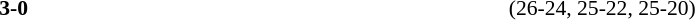<table width=100% cellspacing=1>
<tr>
<th width=20%></th>
<th width=12%></th>
<th width=20%></th>
<th width=33%></th>
<td></td>
</tr>
<tr style=font-size:90%>
<td align=right></td>
<td align=center><strong>3-0</strong></td>
<td></td>
<td>(26-24, 25-22, 25-20)</td>
</tr>
</table>
